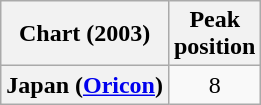<table class="wikitable plainrowheaders sortable" style="text-align:center;">
<tr>
<th scope="col">Chart (2003)</th>
<th scope="col">Peak<br>position</th>
</tr>
<tr>
<th scope="row">Japan (<a href='#'>Oricon</a>)</th>
<td>8</td>
</tr>
</table>
